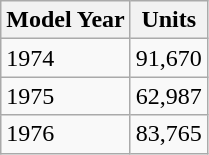<table class="wikitable">
<tr>
<th>Model Year</th>
<th>Units</th>
</tr>
<tr>
<td>1974</td>
<td>91,670</td>
</tr>
<tr>
<td>1975</td>
<td>62,987</td>
</tr>
<tr>
<td>1976</td>
<td>83,765</td>
</tr>
</table>
